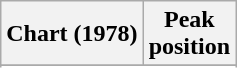<table class="wikitable sortable plainrowheaders" style="text-align:center">
<tr>
<th scope="col">Chart (1978)</th>
<th scope="col">Peak<br>position</th>
</tr>
<tr>
</tr>
<tr>
</tr>
</table>
